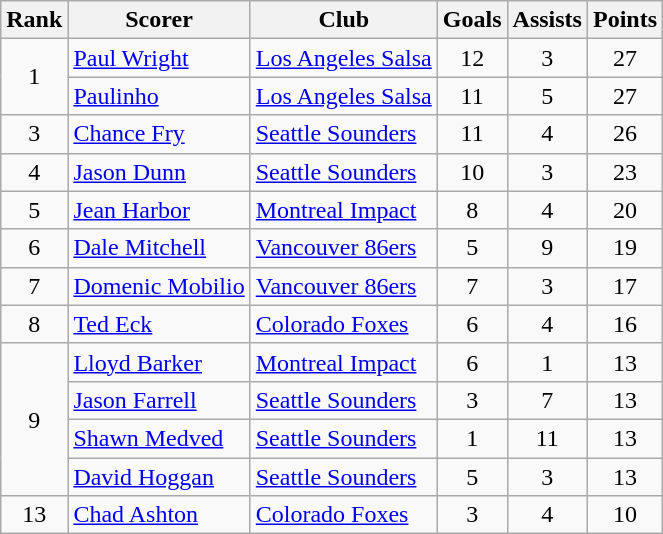<table class="wikitable">
<tr>
<th>Rank</th>
<th>Scorer</th>
<th>Club</th>
<th>Goals</th>
<th>Assists</th>
<th>Points</th>
</tr>
<tr>
<td rowspan="2" style="text-align:center;">1</td>
<td><a href='#'>Paul Wright</a></td>
<td><a href='#'>Los Angeles Salsa</a></td>
<td align=center>12</td>
<td align=center>3</td>
<td align=center>27</td>
</tr>
<tr>
<td><a href='#'>Paulinho</a></td>
<td><a href='#'>Los Angeles Salsa</a></td>
<td align=center>11</td>
<td align=center>5</td>
<td align=center>27</td>
</tr>
<tr>
<td align=center>3</td>
<td><a href='#'>Chance Fry</a></td>
<td><a href='#'>Seattle Sounders</a></td>
<td align=center>11</td>
<td align=center>4</td>
<td align=center>26</td>
</tr>
<tr>
<td align=center>4</td>
<td><a href='#'>Jason Dunn</a></td>
<td><a href='#'>Seattle Sounders</a></td>
<td align=center>10</td>
<td align=center>3</td>
<td align=center>23</td>
</tr>
<tr>
<td align=center>5</td>
<td><a href='#'>Jean Harbor</a></td>
<td><a href='#'>Montreal Impact</a></td>
<td align=center>8</td>
<td align=center>4</td>
<td align=center>20</td>
</tr>
<tr>
<td align=center>6</td>
<td><a href='#'>Dale Mitchell</a></td>
<td><a href='#'>Vancouver 86ers</a></td>
<td align=center>5</td>
<td align=center>9</td>
<td align=center>19</td>
</tr>
<tr>
<td align=center>7</td>
<td><a href='#'>Domenic Mobilio</a></td>
<td><a href='#'>Vancouver 86ers</a></td>
<td align=center>7</td>
<td align=center>3</td>
<td align=center>17</td>
</tr>
<tr>
<td align=center>8</td>
<td><a href='#'>Ted Eck</a></td>
<td><a href='#'>Colorado Foxes</a></td>
<td align=center>6</td>
<td align=center>4</td>
<td align=center>16</td>
</tr>
<tr>
<td rowspan="4" style="text-align:center;">9</td>
<td><a href='#'>Lloyd Barker</a></td>
<td><a href='#'>Montreal Impact</a></td>
<td align=center>6</td>
<td align=center>1</td>
<td align=center>13</td>
</tr>
<tr>
<td><a href='#'>Jason Farrell</a></td>
<td><a href='#'>Seattle Sounders</a></td>
<td align=center>3</td>
<td align=center>7</td>
<td align=center>13</td>
</tr>
<tr>
<td><a href='#'>Shawn Medved</a></td>
<td><a href='#'>Seattle Sounders</a></td>
<td align=center>1</td>
<td align=center>11</td>
<td align=center>13</td>
</tr>
<tr>
<td><a href='#'>David Hoggan</a></td>
<td><a href='#'>Seattle Sounders</a></td>
<td align=center>5</td>
<td align=center>3</td>
<td align=center>13</td>
</tr>
<tr>
<td align=center>13</td>
<td><a href='#'>Chad Ashton</a></td>
<td><a href='#'>Colorado Foxes</a></td>
<td align=center>3</td>
<td align=center>4</td>
<td align=center>10</td>
</tr>
</table>
